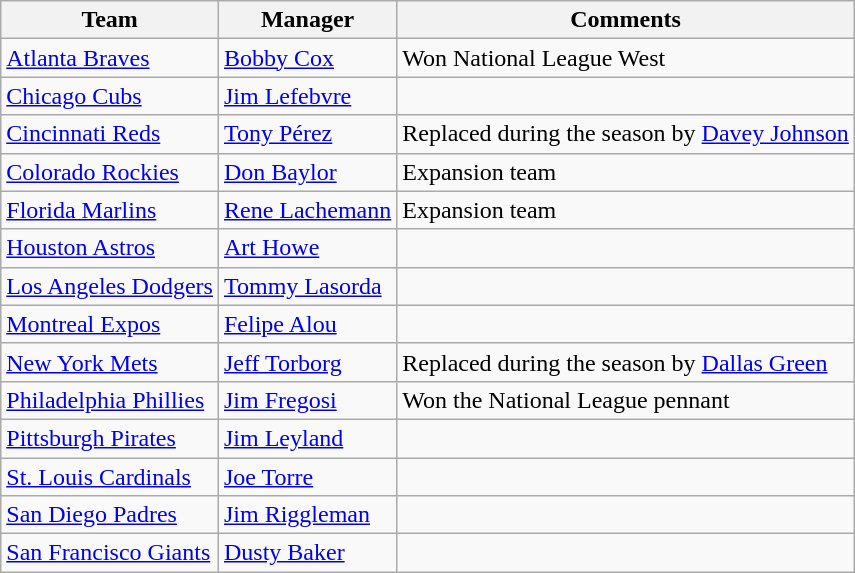<table class="wikitable">
<tr>
<th>Team</th>
<th>Manager</th>
<th>Comments</th>
</tr>
<tr>
<td><a href='#'>Atlanta Braves</a></td>
<td><a href='#'>Bobby Cox</a></td>
<td>Won National League West</td>
</tr>
<tr>
<td><a href='#'>Chicago Cubs</a></td>
<td><a href='#'>Jim Lefebvre</a></td>
<td></td>
</tr>
<tr>
<td><a href='#'>Cincinnati Reds</a></td>
<td><a href='#'>Tony Pérez</a></td>
<td>Replaced during the season by <a href='#'>Davey Johnson</a></td>
</tr>
<tr>
<td><a href='#'>Colorado Rockies</a></td>
<td><a href='#'>Don Baylor</a></td>
<td>Expansion team</td>
</tr>
<tr>
<td><a href='#'>Florida Marlins</a></td>
<td><a href='#'>Rene Lachemann</a></td>
<td>Expansion team</td>
</tr>
<tr>
<td><a href='#'>Houston Astros</a></td>
<td><a href='#'>Art Howe</a></td>
<td></td>
</tr>
<tr>
<td><a href='#'>Los Angeles Dodgers</a></td>
<td><a href='#'>Tommy Lasorda</a></td>
<td></td>
</tr>
<tr>
<td><a href='#'>Montreal Expos</a></td>
<td><a href='#'>Felipe Alou</a></td>
<td></td>
</tr>
<tr>
<td><a href='#'>New York Mets</a></td>
<td><a href='#'>Jeff Torborg</a></td>
<td>Replaced during the season by <a href='#'>Dallas Green</a></td>
</tr>
<tr>
<td><a href='#'>Philadelphia Phillies</a></td>
<td><a href='#'>Jim Fregosi</a></td>
<td>Won the National League pennant</td>
</tr>
<tr>
<td><a href='#'>Pittsburgh Pirates</a></td>
<td><a href='#'>Jim Leyland</a></td>
<td></td>
</tr>
<tr>
<td><a href='#'>St. Louis Cardinals</a></td>
<td><a href='#'>Joe Torre</a></td>
<td></td>
</tr>
<tr>
<td><a href='#'>San Diego Padres</a></td>
<td><a href='#'>Jim Riggleman</a></td>
<td></td>
</tr>
<tr>
<td><a href='#'>San Francisco Giants</a></td>
<td><a href='#'>Dusty Baker</a></td>
<td></td>
</tr>
</table>
